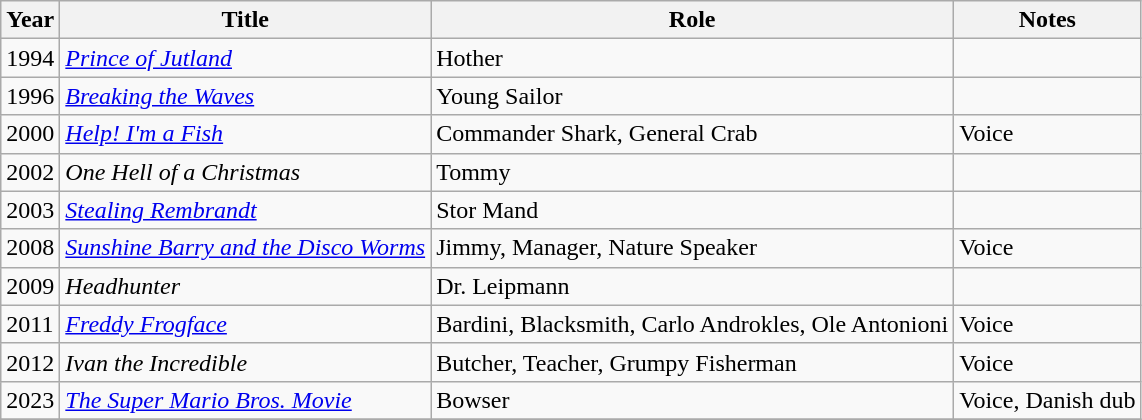<table class="wikitable sortable">
<tr>
<th>Year</th>
<th>Title</th>
<th>Role</th>
<th class="unsortable">Notes</th>
</tr>
<tr>
<td>1994</td>
<td><em><a href='#'>Prince of Jutland</a></em></td>
<td>Hother</td>
<td></td>
</tr>
<tr>
<td>1996</td>
<td><em><a href='#'>Breaking the Waves</a></em></td>
<td>Young Sailor</td>
<td></td>
</tr>
<tr>
<td>2000</td>
<td><em><a href='#'>Help! I'm a Fish</a></em></td>
<td>Commander Shark, General Crab</td>
<td>Voice</td>
</tr>
<tr>
<td>2002</td>
<td><em>One Hell of a Christmas</em></td>
<td>Tommy</td>
<td></td>
</tr>
<tr>
<td>2003</td>
<td><em><a href='#'>Stealing Rembrandt</a></em></td>
<td>Stor Mand</td>
<td></td>
</tr>
<tr>
<td>2008</td>
<td><em><a href='#'>Sunshine Barry and the Disco Worms</a></em></td>
<td>Jimmy, Manager, Nature Speaker</td>
<td>Voice</td>
</tr>
<tr>
<td>2009</td>
<td><em>Headhunter</em></td>
<td>Dr. Leipmann</td>
<td></td>
</tr>
<tr>
<td>2011</td>
<td><em><a href='#'>Freddy Frogface</a></em></td>
<td>Bardini, Blacksmith, Carlo Androkles, Ole Antonioni</td>
<td>Voice</td>
</tr>
<tr>
<td>2012</td>
<td><em>Ivan the Incredible</em></td>
<td>Butcher, Teacher, Grumpy Fisherman</td>
<td>Voice</td>
</tr>
<tr>
<td>2023</td>
<td data-sort-value="Super Mario Bros. Movie, The"><em><a href='#'>The Super Mario Bros. Movie</a></em></td>
<td>Bowser</td>
<td>Voice, Danish dub</td>
</tr>
<tr>
</tr>
</table>
